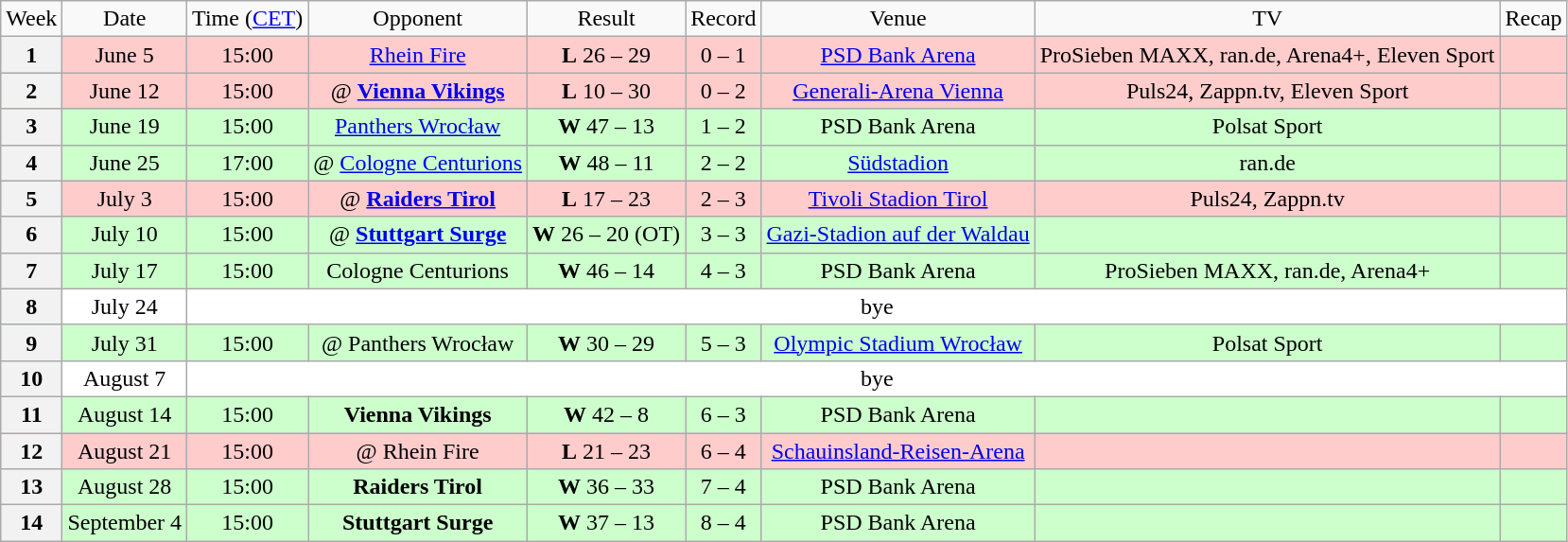<table class="wikitable" style="text-align:center">
<tr>
<td>Week</td>
<td>Date</td>
<td>Time (<a href='#'>CET</a>)</td>
<td>Opponent</td>
<td>Result</td>
<td>Record</td>
<td>Venue</td>
<td>TV</td>
<td>Recap</td>
</tr>
<tr style="background:#fcc">
<th>1</th>
<td>June 5</td>
<td>15:00</td>
<td><a href='#'>Rhein Fire</a></td>
<td><strong>L</strong> 26 – 29</td>
<td>0 – 1</td>
<td><a href='#'>PSD Bank Arena</a></td>
<td>ProSieben MAXX, ran.de, Arena4+, Eleven Sport</td>
<td></td>
</tr>
<tr style="background:#fcc">
<th>2</th>
<td>June 12</td>
<td>15:00</td>
<td>@ <strong><a href='#'>Vienna Vikings</a></strong></td>
<td><strong>L</strong> 10 – 30</td>
<td>0 – 2</td>
<td><a href='#'>Generali-Arena Vienna</a></td>
<td>Puls24, Zappn.tv, Eleven Sport</td>
<td></td>
</tr>
<tr style="background:#cfc">
<th>3</th>
<td>June 19</td>
<td>15:00</td>
<td><a href='#'>Panthers Wrocław</a></td>
<td><strong>W</strong> 47 – 13</td>
<td>1 – 2</td>
<td>PSD Bank Arena</td>
<td>Polsat Sport</td>
<td></td>
</tr>
<tr style="background:#cfc">
<th>4</th>
<td>June 25</td>
<td>17:00</td>
<td>@ <a href='#'>Cologne Centurions</a></td>
<td><strong>W</strong> 48 – 11</td>
<td>2 – 2</td>
<td><a href='#'>Südstadion</a></td>
<td>ran.de</td>
<td></td>
</tr>
<tr style="background:#fcc">
<th>5</th>
<td>July 3</td>
<td>15:00</td>
<td>@ <strong><a href='#'>Raiders Tirol</a></strong></td>
<td><strong>L</strong> 17 – 23</td>
<td>2 – 3</td>
<td><a href='#'>Tivoli Stadion Tirol</a></td>
<td>Puls24, Zappn.tv</td>
<td></td>
</tr>
<tr style="background:#cfc">
<th>6</th>
<td>July 10</td>
<td>15:00</td>
<td>@ <strong><a href='#'>Stuttgart Surge</a></strong></td>
<td><strong>W</strong> 26 – 20 (OT)</td>
<td>3 – 3</td>
<td><a href='#'>Gazi-Stadion auf der Waldau</a></td>
<td></td>
<td></td>
</tr>
<tr style="background:#cfc">
<th>7</th>
<td>July 17</td>
<td>15:00</td>
<td>Cologne Centurions</td>
<td><strong>W</strong> 46 – 14</td>
<td>4 – 3</td>
<td>PSD Bank Arena</td>
<td>ProSieben MAXX, ran.de, Arena4+</td>
<td></td>
</tr>
<tr style="background:#fff">
<th>8</th>
<td>July 24</td>
<td colspan="7">bye</td>
</tr>
<tr style="background:#cfc">
<th>9</th>
<td>July 31</td>
<td>15:00</td>
<td>@ Panthers Wrocław</td>
<td><strong>W</strong> 30 – 29</td>
<td>5 – 3</td>
<td><a href='#'>Olympic Stadium Wrocław</a></td>
<td>Polsat Sport</td>
<td></td>
</tr>
<tr style="background:#fff">
<th>10</th>
<td>August 7</td>
<td colspan="7">bye</td>
</tr>
<tr style="background:#cfc">
<th>11</th>
<td>August 14</td>
<td>15:00</td>
<td><strong>Vienna Vikings</strong></td>
<td><strong>W</strong> 42 – 8</td>
<td>6 – 3</td>
<td>PSD Bank Arena</td>
<td></td>
<td></td>
</tr>
<tr style="background:#fcc">
<th>12</th>
<td>August 21</td>
<td>15:00</td>
<td>@ Rhein Fire</td>
<td><strong>L</strong> 21 – 23</td>
<td>6 – 4</td>
<td><a href='#'>Schauinsland-Reisen-Arena</a></td>
<td></td>
<td></td>
</tr>
<tr style="background:#cfc">
<th>13</th>
<td>August 28</td>
<td>15:00</td>
<td><strong>Raiders Tirol</strong></td>
<td><strong>W</strong> 36 – 33</td>
<td>7 – 4</td>
<td>PSD Bank Arena</td>
<td></td>
<td></td>
</tr>
<tr style="background:#cfc">
<th>14</th>
<td>September 4</td>
<td>15:00</td>
<td><strong>Stuttgart Surge</strong></td>
<td><strong>W</strong> 37 – 13</td>
<td>8 – 4</td>
<td>PSD Bank Arena</td>
<td></td>
<td></td>
</tr>
</table>
